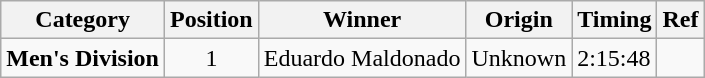<table class="wikitable">
<tr>
<th>Category</th>
<th>Position</th>
<th>Winner</th>
<th>Origin</th>
<th>Timing</th>
<th>Ref</th>
</tr>
<tr>
<td><strong>Men's Division</strong></td>
<td style="text-align:center;">1</td>
<td>Eduardo Maldonado</td>
<td>Unknown</td>
<td>2:15:48</td>
<td></td>
</tr>
</table>
